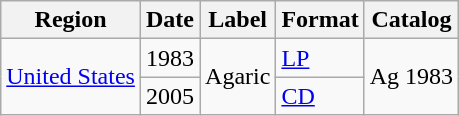<table class="wikitable">
<tr>
<th>Region</th>
<th>Date</th>
<th>Label</th>
<th>Format</th>
<th>Catalog</th>
</tr>
<tr>
<td rowspan="2"><a href='#'>United States</a></td>
<td>1983</td>
<td rowspan="2">Agaric</td>
<td><a href='#'>LP</a></td>
<td rowspan="2">Ag 1983</td>
</tr>
<tr>
<td>2005</td>
<td><a href='#'>CD</a></td>
</tr>
</table>
